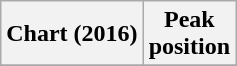<table class="wikitable plainrowheaders" style="text-align:center;">
<tr>
<th scope="col">Chart (2016)</th>
<th scope="col">Peak<br>position</th>
</tr>
<tr>
</tr>
</table>
